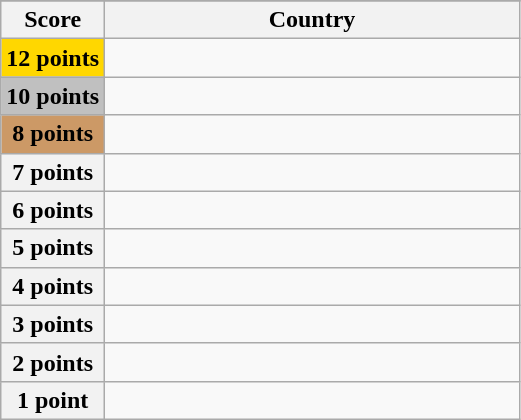<table class="wikitable">
<tr>
</tr>
<tr>
<th scope="col" width="20%">Score</th>
<th scope="col">Country</th>
</tr>
<tr>
<th scope="row" style="background:gold">12 points</th>
<td></td>
</tr>
<tr>
<th scope="row" style="background:silver">10 points</th>
<td></td>
</tr>
<tr>
<th scope="row" style="background:#CC9966">8 points</th>
<td></td>
</tr>
<tr>
<th scope="row">7 points</th>
<td></td>
</tr>
<tr>
<th scope="row">6 points</th>
<td></td>
</tr>
<tr>
<th scope="row">5 points</th>
<td></td>
</tr>
<tr>
<th scope="row">4 points</th>
<td></td>
</tr>
<tr>
<th scope="row">3 points</th>
<td></td>
</tr>
<tr>
<th scope="row">2 points</th>
<td></td>
</tr>
<tr>
<th scope="row">1 point</th>
<td></td>
</tr>
</table>
